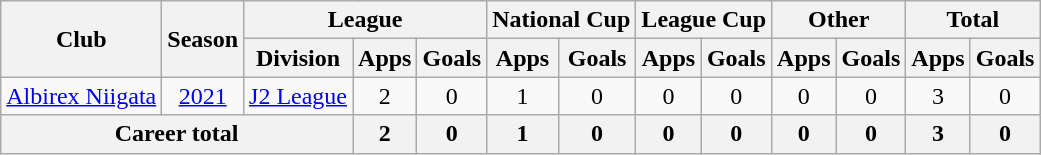<table class="wikitable" style="text-align:center">
<tr>
<th rowspan="2">Club</th>
<th rowspan="2">Season</th>
<th colspan="3">League</th>
<th colspan="2">National Cup</th>
<th colspan="2">League Cup</th>
<th colspan="2">Other</th>
<th colspan="2">Total</th>
</tr>
<tr>
<th>Division</th>
<th>Apps</th>
<th>Goals</th>
<th>Apps</th>
<th>Goals</th>
<th>Apps</th>
<th>Goals</th>
<th>Apps</th>
<th>Goals</th>
<th>Apps</th>
<th>Goals</th>
</tr>
<tr>
<td><a href='#'>Albirex Niigata</a></td>
<td><a href='#'>2021</a></td>
<td><a href='#'>J2 League</a></td>
<td>2</td>
<td>0</td>
<td>1</td>
<td>0</td>
<td>0</td>
<td>0</td>
<td>0</td>
<td>0</td>
<td>3</td>
<td>0</td>
</tr>
<tr>
<th colspan=3>Career total</th>
<th>2</th>
<th>0</th>
<th>1</th>
<th>0</th>
<th>0</th>
<th>0</th>
<th>0</th>
<th>0</th>
<th>3</th>
<th>0</th>
</tr>
</table>
